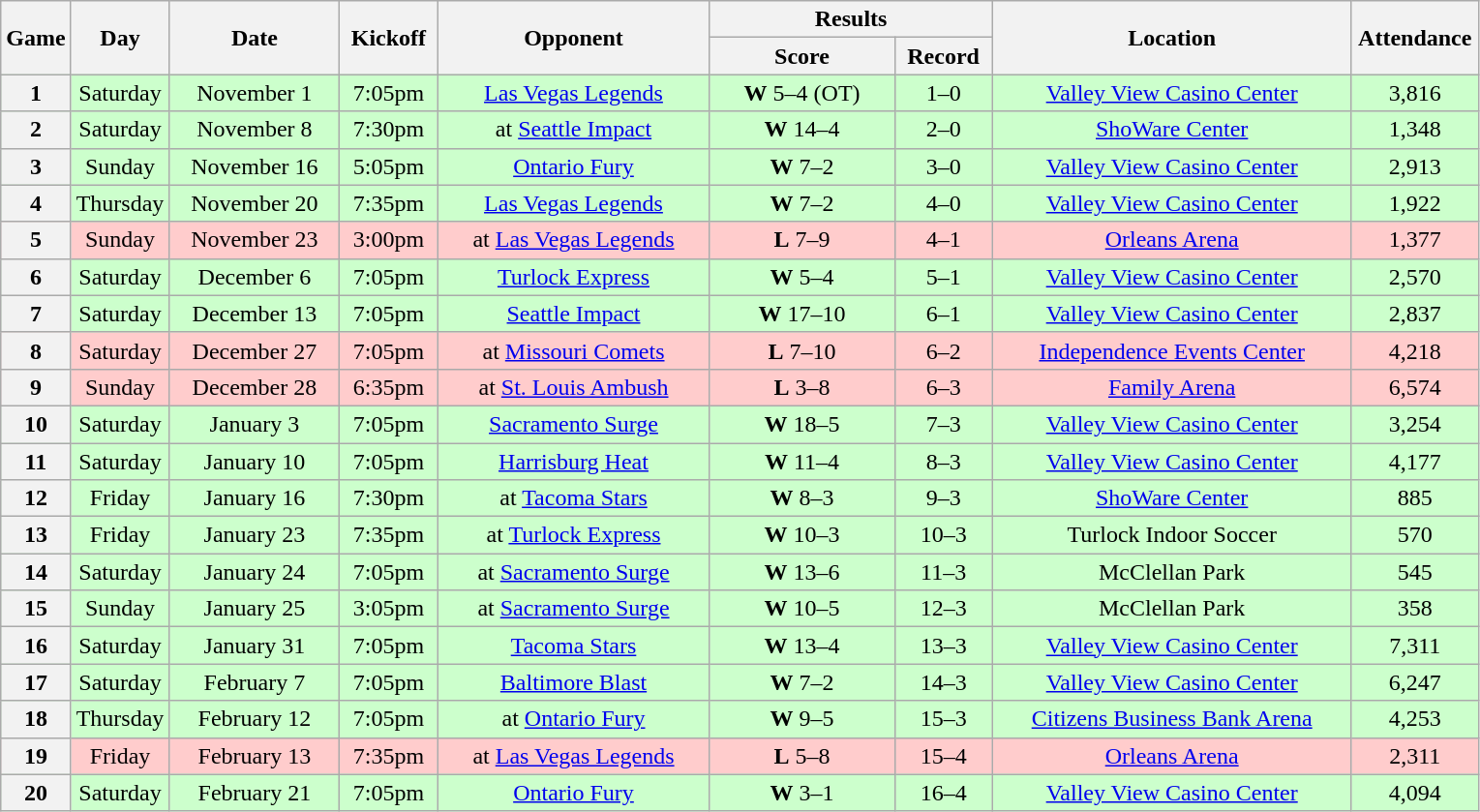<table class="wikitable">
<tr>
<th rowspan="2" width="40">Game</th>
<th rowspan="2" width="60">Day</th>
<th rowspan="2" width="110">Date</th>
<th rowspan="2" width="60">Kickoff</th>
<th rowspan="2" width="180">Opponent</th>
<th colspan="2" width="180">Results</th>
<th rowspan="2" width="240">Location</th>
<th rowspan="2" width="80">Attendance</th>
</tr>
<tr>
<th width="120">Score</th>
<th width="60">Record</th>
</tr>
<tr align="center" bgcolor="#CCFFCC">
<th>1</th>
<td>Saturday</td>
<td>November 1</td>
<td>7:05pm</td>
<td><a href='#'>Las Vegas Legends</a></td>
<td><strong>W</strong> 5–4 (OT)</td>
<td>1–0</td>
<td><a href='#'>Valley View Casino Center</a></td>
<td>3,816</td>
</tr>
<tr align="center" bgcolor="#CCFFCC">
<th>2</th>
<td>Saturday</td>
<td>November 8</td>
<td>7:30pm</td>
<td>at <a href='#'>Seattle Impact</a></td>
<td><strong>W</strong> 14–4</td>
<td>2–0</td>
<td><a href='#'>ShoWare Center</a></td>
<td>1,348</td>
</tr>
<tr align="center" bgcolor="#CCFFCC">
<th>3</th>
<td>Sunday</td>
<td>November 16</td>
<td>5:05pm</td>
<td><a href='#'>Ontario Fury</a></td>
<td><strong>W</strong> 7–2</td>
<td>3–0</td>
<td><a href='#'>Valley View Casino Center</a></td>
<td>2,913</td>
</tr>
<tr align="center" bgcolor="#CCFFCC">
<th>4</th>
<td>Thursday</td>
<td>November 20</td>
<td>7:35pm</td>
<td><a href='#'>Las Vegas Legends</a></td>
<td><strong>W</strong> 7–2</td>
<td>4–0</td>
<td><a href='#'>Valley View Casino Center</a></td>
<td>1,922</td>
</tr>
<tr align="center" bgcolor="#FFCCCC">
<th>5</th>
<td>Sunday</td>
<td>November 23</td>
<td>3:00pm</td>
<td>at <a href='#'>Las Vegas Legends</a></td>
<td><strong>L</strong> 7–9</td>
<td>4–1</td>
<td><a href='#'>Orleans Arena</a></td>
<td>1,377</td>
</tr>
<tr align="center" bgcolor="#CCFFCC">
<th>6</th>
<td>Saturday</td>
<td>December 6</td>
<td>7:05pm</td>
<td><a href='#'>Turlock Express</a></td>
<td><strong>W</strong> 5–4</td>
<td>5–1</td>
<td><a href='#'>Valley View Casino Center</a></td>
<td>2,570</td>
</tr>
<tr align="center" bgcolor="#CCFFCC">
<th>7</th>
<td>Saturday</td>
<td>December 13</td>
<td>7:05pm</td>
<td><a href='#'>Seattle Impact</a></td>
<td><strong>W</strong> 17–10</td>
<td>6–1</td>
<td><a href='#'>Valley View Casino Center</a></td>
<td>2,837</td>
</tr>
<tr align="center" bgcolor="#FFCCCC">
<th>8</th>
<td>Saturday</td>
<td>December 27</td>
<td>7:05pm</td>
<td>at <a href='#'>Missouri Comets</a></td>
<td><strong>L</strong> 7–10</td>
<td>6–2</td>
<td><a href='#'>Independence Events Center</a></td>
<td>4,218</td>
</tr>
<tr align="center" bgcolor="#FFCCCC">
<th>9</th>
<td>Sunday</td>
<td>December 28</td>
<td>6:35pm</td>
<td>at <a href='#'>St. Louis Ambush</a></td>
<td><strong>L</strong> 3–8</td>
<td>6–3</td>
<td><a href='#'>Family Arena</a></td>
<td>6,574</td>
</tr>
<tr align="center" bgcolor="#CCFFCC">
<th>10</th>
<td>Saturday</td>
<td>January 3</td>
<td>7:05pm</td>
<td><a href='#'>Sacramento Surge</a></td>
<td><strong>W</strong> 18–5</td>
<td>7–3</td>
<td><a href='#'>Valley View Casino Center</a></td>
<td>3,254</td>
</tr>
<tr align="center" bgcolor="#CCFFCC">
<th>11</th>
<td>Saturday</td>
<td>January 10</td>
<td>7:05pm</td>
<td><a href='#'>Harrisburg Heat</a></td>
<td><strong>W</strong> 11–4</td>
<td>8–3</td>
<td><a href='#'>Valley View Casino Center</a></td>
<td>4,177</td>
</tr>
<tr align="center" bgcolor="#CCFFCC">
<th>12</th>
<td>Friday</td>
<td>January 16</td>
<td>7:30pm</td>
<td>at <a href='#'>Tacoma Stars</a></td>
<td><strong>W</strong> 8–3</td>
<td>9–3</td>
<td><a href='#'>ShoWare Center</a></td>
<td>885</td>
</tr>
<tr align="center" bgcolor="#CCFFCC">
<th>13</th>
<td>Friday</td>
<td>January 23</td>
<td>7:35pm</td>
<td>at <a href='#'>Turlock Express</a></td>
<td><strong>W</strong> 10–3</td>
<td>10–3</td>
<td>Turlock Indoor Soccer</td>
<td>570</td>
</tr>
<tr align="center" bgcolor="#CCFFCC">
<th>14</th>
<td>Saturday</td>
<td>January 24</td>
<td>7:05pm</td>
<td>at <a href='#'>Sacramento Surge</a></td>
<td><strong>W</strong> 13–6</td>
<td>11–3</td>
<td>McClellan Park</td>
<td>545</td>
</tr>
<tr align="center" bgcolor="#CCFFCC">
<th>15</th>
<td>Sunday</td>
<td>January 25</td>
<td>3:05pm</td>
<td>at <a href='#'>Sacramento Surge</a></td>
<td><strong>W</strong> 10–5</td>
<td>12–3</td>
<td>McClellan Park</td>
<td>358</td>
</tr>
<tr align="center" bgcolor="#CCFFCC">
<th>16</th>
<td>Saturday</td>
<td>January 31</td>
<td>7:05pm</td>
<td><a href='#'>Tacoma Stars</a></td>
<td><strong>W</strong> 13–4</td>
<td>13–3</td>
<td><a href='#'>Valley View Casino Center</a></td>
<td>7,311</td>
</tr>
<tr align="center" bgcolor="#CCFFCC">
<th>17</th>
<td>Saturday</td>
<td>February 7</td>
<td>7:05pm</td>
<td><a href='#'>Baltimore Blast</a></td>
<td><strong>W</strong> 7–2</td>
<td>14–3</td>
<td><a href='#'>Valley View Casino Center</a></td>
<td>6,247</td>
</tr>
<tr align="center" bgcolor="#CCFFCC">
<th>18</th>
<td>Thursday</td>
<td>February 12</td>
<td>7:05pm</td>
<td>at <a href='#'>Ontario Fury</a></td>
<td><strong>W</strong> 9–5</td>
<td>15–3</td>
<td><a href='#'>Citizens Business Bank Arena</a></td>
<td>4,253</td>
</tr>
<tr align="center" bgcolor="#FFCCCC">
<th>19</th>
<td>Friday</td>
<td>February 13</td>
<td>7:35pm</td>
<td>at <a href='#'>Las Vegas Legends</a></td>
<td><strong>L</strong> 5–8</td>
<td>15–4</td>
<td><a href='#'>Orleans Arena</a></td>
<td>2,311</td>
</tr>
<tr align="center" bgcolor="#CCFFCC">
<th>20</th>
<td>Saturday</td>
<td>February 21</td>
<td>7:05pm</td>
<td><a href='#'>Ontario Fury</a></td>
<td><strong>W</strong> 3–1</td>
<td>16–4</td>
<td><a href='#'>Valley View Casino Center</a></td>
<td>4,094</td>
</tr>
</table>
